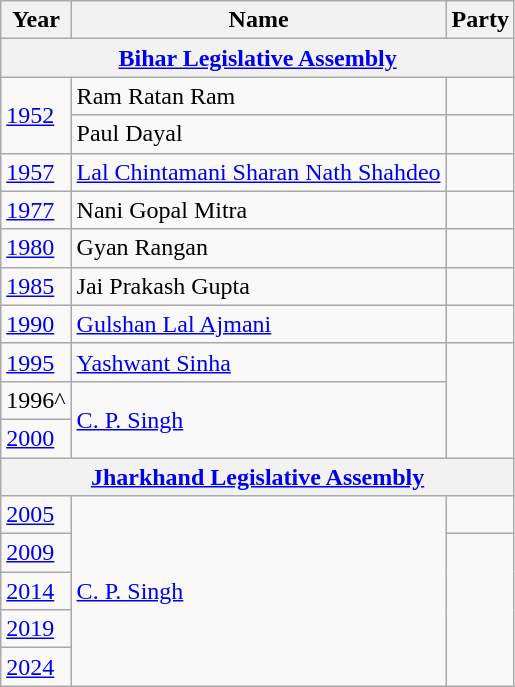<table class="wikitable sortable">
<tr>
<th>Year</th>
<th>Name</th>
<th colspan=2>Party</th>
</tr>
<tr>
<th colspan=4><a href='#'>Bihar Legislative Assembly</a></th>
</tr>
<tr>
<td rowspan="2"><a href='#'>1952</a></td>
<td>Ram Ratan Ram </td>
<td><br></td>
</tr>
<tr>
<td>Paul Dayal</td>
<td></td>
</tr>
<tr>
<td><a href='#'>1957</a></td>
<td><a href='#'>Lal Chintamani Sharan Nath Shahdeo</a></td>
<td></td>
</tr>
<tr>
<td><a href='#'>1977</a></td>
<td>Nani Gopal Mitra</td>
<td></td>
</tr>
<tr>
<td><a href='#'>1980</a></td>
<td>Gyan Rangan</td>
<td></td>
</tr>
<tr>
<td><a href='#'>1985</a></td>
<td>Jai Prakash Gupta</td>
</tr>
<tr>
<td><a href='#'>1990</a></td>
<td><a href='#'>Gulshan Lal Ajmani</a></td>
<td></td>
</tr>
<tr>
<td><a href='#'>1995</a></td>
<td><a href='#'>Yashwant Sinha</a></td>
</tr>
<tr>
<td>1996^</td>
<td rowspan="2"><a href='#'>C. P. Singh</a></td>
</tr>
<tr>
<td><a href='#'>2000</a></td>
</tr>
<tr>
<th colspan=4><a href='#'>Jharkhand Legislative Assembly</a></th>
</tr>
<tr>
<td><a href='#'>2005</a></td>
<td rowspan="5"><a href='#'>C. P. Singh</a></td>
<td></td>
</tr>
<tr>
<td><a href='#'>2009</a></td>
</tr>
<tr>
<td><a href='#'>2014</a></td>
</tr>
<tr>
<td><a href='#'>2019</a></td>
</tr>
<tr>
<td><a href='#'>2024</a></td>
</tr>
</table>
